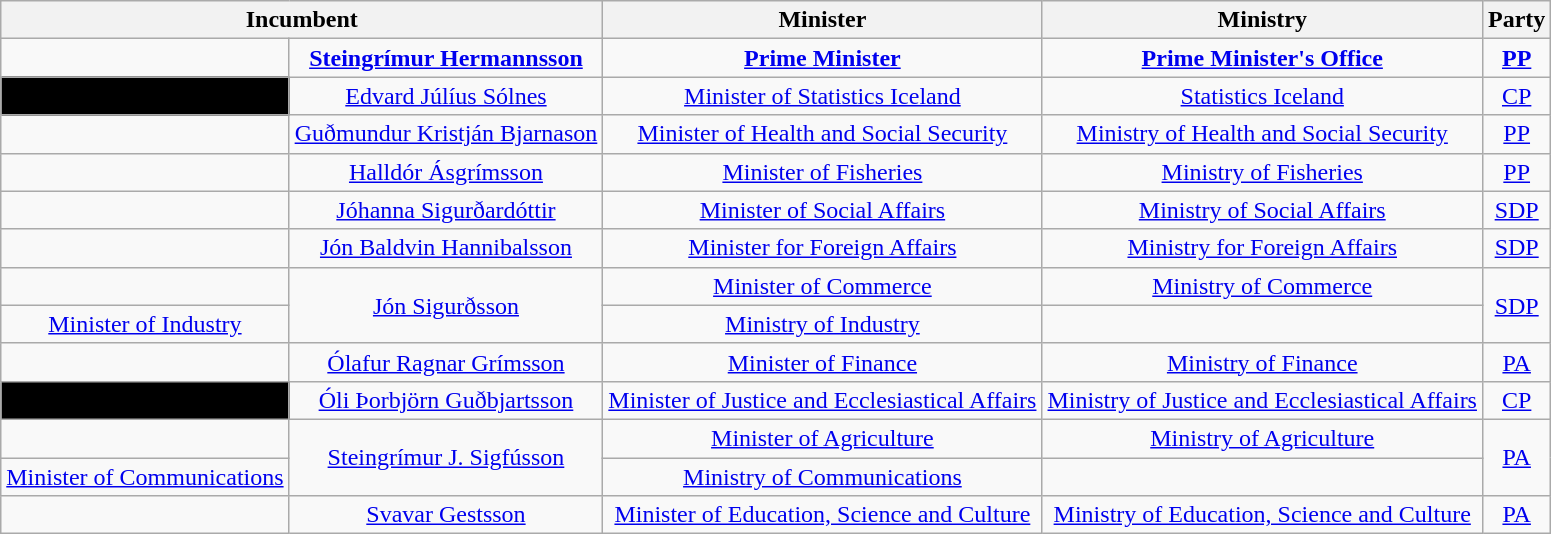<table class="wikitable" style="text-align: center;">
<tr>
<th colspan=2>Incumbent</th>
<th>Minister</th>
<th>Ministry</th>
<th>Party</th>
</tr>
<tr>
<td></td>
<td><strong><a href='#'>Steingrímur Hermannsson</a></strong></td>
<td><strong><a href='#'>Prime Minister</a><br></strong></td>
<td><strong><a href='#'>Prime Minister's Office</a><br></strong></td>
<td><strong><a href='#'>PP</a></strong></td>
</tr>
<tr>
<td style="background:black"></td>
<td><a href='#'>Edvard Júlíus Sólnes</a></td>
<td><a href='#'>Minister of Statistics Iceland</a><br></td>
<td><a href='#'>Statistics Iceland</a><br></td>
<td><a href='#'>CP</a></td>
</tr>
<tr>
<td></td>
<td><a href='#'>Guðmundur Kristján Bjarnason</a></td>
<td><a href='#'>Minister of Health and Social Security</a><br></td>
<td><a href='#'>Ministry of Health and Social Security</a><br></td>
<td><a href='#'>PP</a></td>
</tr>
<tr>
<td></td>
<td><a href='#'>Halldór Ásgrímsson</a></td>
<td><a href='#'>Minister of Fisheries</a><br></td>
<td><a href='#'>Ministry of Fisheries</a><br></td>
<td><a href='#'>PP</a></td>
</tr>
<tr>
<td></td>
<td><a href='#'>Jóhanna Sigurðardóttir</a></td>
<td><a href='#'>Minister of Social Affairs</a><br></td>
<td><a href='#'>Ministry of Social Affairs</a><br></td>
<td><a href='#'>SDP</a></td>
</tr>
<tr>
<td></td>
<td><a href='#'>Jón Baldvin Hannibalsson</a></td>
<td><a href='#'>Minister for Foreign Affairs</a><br></td>
<td><a href='#'>Ministry for Foreign Affairs</a><br></td>
<td><a href='#'>SDP</a></td>
</tr>
<tr>
<td></td>
<td rowspan=2><a href='#'>Jón Sigurðsson</a></td>
<td><a href='#'>Minister of Commerce</a><br></td>
<td><a href='#'>Ministry of Commerce</a><br></td>
<td rowspan=2><a href='#'>SDP</a></td>
</tr>
<tr>
<td><a href='#'>Minister of Industry</a><br></td>
<td><a href='#'>Ministry of Industry</a><br></td>
</tr>
<tr>
<td></td>
<td><a href='#'>Ólafur Ragnar Grímsson</a></td>
<td><a href='#'>Minister of Finance</a><br></td>
<td><a href='#'>Ministry of Finance</a><br></td>
<td><a href='#'>PA</a></td>
</tr>
<tr>
<td style="background:black"></td>
<td><a href='#'>Óli Þorbjörn Guðbjartsson</a></td>
<td><a href='#'>Minister of Justice and Ecclesiastical Affairs</a><br></td>
<td><a href='#'>Ministry of Justice and Ecclesiastical Affairs</a><br></td>
<td><a href='#'>CP</a></td>
</tr>
<tr>
<td></td>
<td rowspan=2><a href='#'>Steingrímur J. Sigfússon</a></td>
<td><a href='#'>Minister of Agriculture</a><br></td>
<td><a href='#'>Ministry of Agriculture</a><br></td>
<td rowspan=2><a href='#'>PA</a></td>
</tr>
<tr>
<td><a href='#'>Minister of Communications</a><br></td>
<td><a href='#'>Ministry of Communications</a><br></td>
</tr>
<tr>
<td></td>
<td><a href='#'>Svavar Gestsson</a></td>
<td><a href='#'>Minister of Education, Science and Culture</a><br></td>
<td><a href='#'>Ministry of Education, Science and Culture</a><br></td>
<td><a href='#'>PA</a></td>
</tr>
</table>
